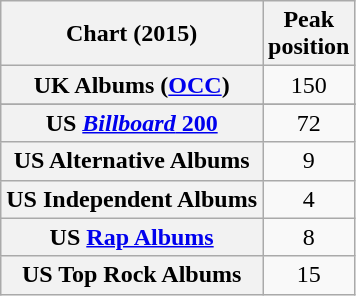<table class="wikitable plainrowheaders sortable">
<tr>
<th>Chart (2015)</th>
<th>Peak<br>position</th>
</tr>
<tr>
<th scope="row">UK Albums (<a href='#'>OCC</a>)</th>
<td style="text-align:center;">150</td>
</tr>
<tr>
</tr>
<tr>
<th scope="row">US <a href='#'><em>Billboard</em> 200</a></th>
<td style="text-align:center;">72</td>
</tr>
<tr>
<th scope="row">US Alternative Albums</th>
<td style="text-align:center;">9</td>
</tr>
<tr>
<th scope="row">US Independent Albums</th>
<td style="text-align:center;">4</td>
</tr>
<tr>
<th scope="row">US <a href='#'>Rap Albums</a></th>
<td style="text-align:center;">8</td>
</tr>
<tr>
<th scope="row">US Top Rock Albums</th>
<td style="text-align:center;">15</td>
</tr>
</table>
